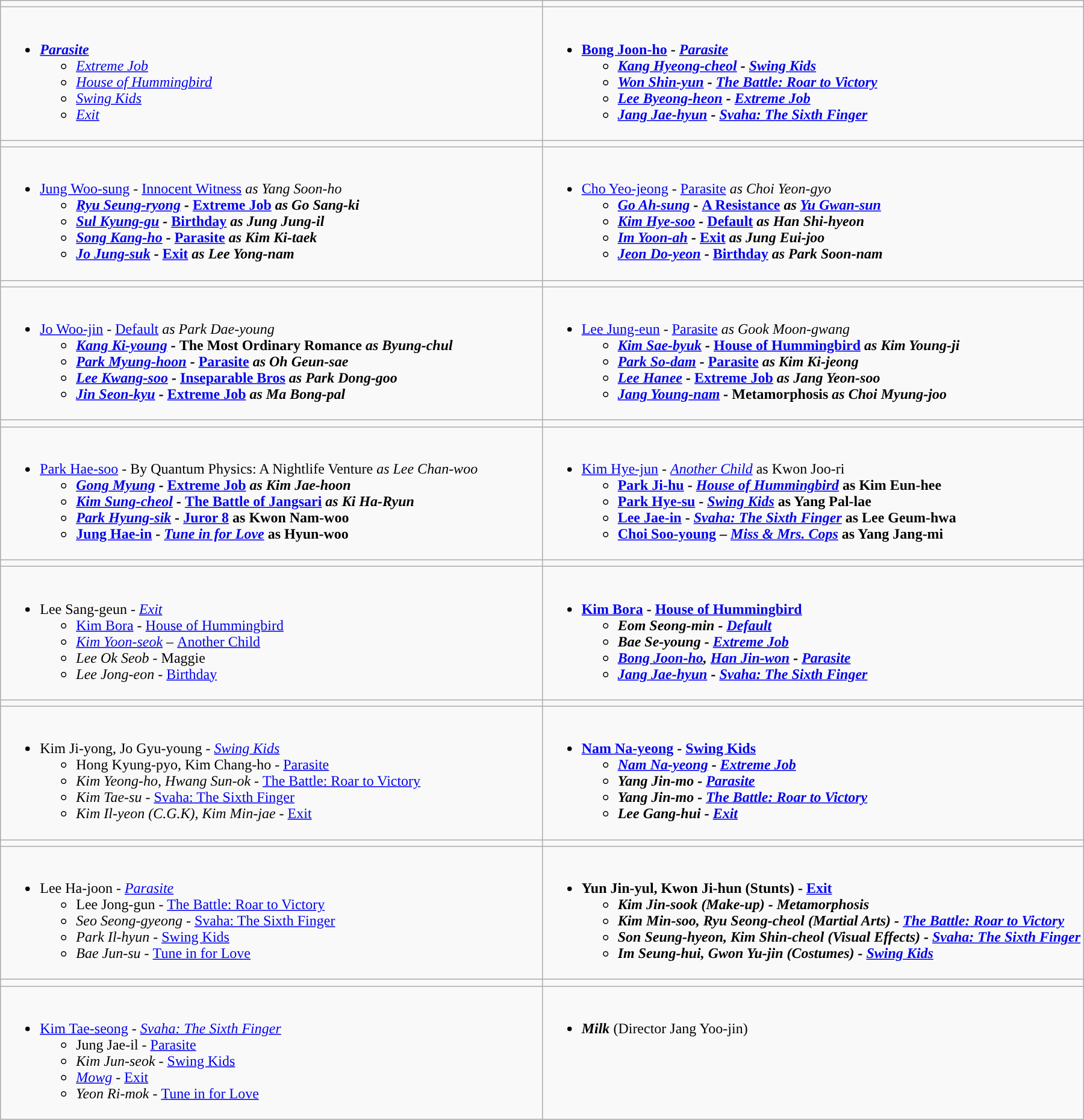<table class="wikitable">
<tr>
<td style="vertical-align:top; width:50%;"></td>
<td style="vertical-align:top; width:50%;"></td>
</tr>
<tr>
<td valign="top"><br><ul><li><strong><em><a href='#'> Parasite</a></em></strong><ul><li><em><a href='#'>Extreme Job</a></em></li><li><em><a href='#'>House of Hummingbird</a></em></li><li><em><a href='#'> Swing Kids</a></em></li><li><em><a href='#'> Exit</a></em></li></ul></li></ul></td>
<td valign="top"><br><ul><li><strong><a href='#'>Bong Joon-ho</a> - <em><a href='#'> Parasite</a><strong><em><ul><li><a href='#'>Kang Hyeong-cheol</a> - </em><a href='#'>Swing Kids</a><em></li><li><a href='#'>Won Shin-yun</a> - </em><a href='#'>The Battle: Roar to Victory</a><em></li><li><a href='#'> Lee Byeong-heon</a> - </em><a href='#'>Extreme Job</a><em></li><li><a href='#'>Jang Jae-hyun</a> - </em><a href='#'>Svaha: The Sixth Finger</a><em></li></ul></li></ul></td>
</tr>
<tr>
<td style="vertical-align:top; width:50%;"></td>
<td style="vertical-align:top; width:50%;"></td>
</tr>
<tr>
<td valign="top"><br><ul><li></strong><a href='#'>Jung Woo-sung</a> - </em><a href='#'>Innocent Witness</a><em> as Yang Soon-ho<strong><ul><li><a href='#'>Ryu Seung-ryong</a> - </em><a href='#'>Extreme Job</a><em> as Go Sang-ki</li><li><a href='#'>Sul Kyung-gu</a> - </em><a href='#'> Birthday</a><em> as Jung Jung-il</li><li><a href='#'>Song Kang-ho</a> - </em><a href='#'> Parasite</a><em> as Kim Ki-taek</li><li><a href='#'>Jo Jung-suk</a> - </em><a href='#'> Exit</a><em> as Lee Yong-nam</li></ul></li></ul></td>
<td valign="top"><br><ul><li></strong><a href='#'>Cho Yeo-jeong</a> - </em><a href='#'> Parasite</a><em> as Choi Yeon-gyo<strong><ul><li><a href='#'>Go Ah-sung</a> - </em><a href='#'>A Resistance</a><em> as <a href='#'>Yu Gwan-sun</a></li><li><a href='#'>Kim Hye-soo</a> - </em><a href='#'>Default</a><em> as Han Shi-hyeon</li><li><a href='#'>Im Yoon-ah</a> - </em><a href='#'> Exit</a><em> as Jung Eui-joo</li><li><a href='#'>Jeon Do-yeon</a> - </em><a href='#'> Birthday</a><em> as Park Soon-nam</li></ul></li></ul></td>
</tr>
<tr>
<td style="vertical-align:top; width:50%;"></td>
<td style="vertical-align:top; width:50%;"></td>
</tr>
<tr>
<td valign="top"><br><ul><li></strong><a href='#'>Jo Woo-jin</a> - </em><a href='#'>Default</a><em> as Park Dae-young<strong><ul><li><a href='#'>Kang Ki-young</a> - </em>The Most Ordinary Romance<em> as Byung-chul</li><li><a href='#'>Park Myung-hoon</a> - </em><a href='#'> Parasite</a><em> as Oh Geun-sae</li><li><a href='#'>Lee Kwang-soo</a> - </em><a href='#'>Inseparable Bros</a><em> as Park Dong-goo</li><li><a href='#'>Jin Seon-kyu</a> - </em><a href='#'>Extreme Job</a><em> as Ma Bong-pal</li></ul></li></ul></td>
<td valign="top"><br><ul><li></strong><a href='#'> Lee Jung-eun</a> - </em><a href='#'> Parasite</a><em> as Gook Moon-gwang<strong><ul><li><a href='#'>Kim Sae-byuk</a> - </em><a href='#'>House of Hummingbird</a><em> as Kim Young-ji</li><li><a href='#'>Park So-dam</a> - </em><a href='#'> Parasite</a><em> as Kim Ki-jeong</li><li><a href='#'>Lee Hanee</a> - </em><a href='#'>Extreme Job</a><em> as Jang Yeon-soo</li><li><a href='#'>Jang Young-nam</a> - </em>Metamorphosis<em> as Choi Myung-joo</li></ul></li></ul></td>
</tr>
<tr>
<td style="vertical-align:top; width:50%;"></td>
<td style="vertical-align:top; width:50%;"></td>
</tr>
<tr>
<td valign="top"><br><ul><li></strong><a href='#'>Park Hae-soo</a> - </em>By Quantum Physics: A Nightlife Venture<em> as Lee Chan-woo<strong><ul><li><a href='#'>Gong Myung</a> - </em><a href='#'>Extreme Job</a><em> as Kim Jae-hoon</li><li><a href='#'>Kim Sung-cheol</a> - </em><a href='#'>The Battle of Jangsari</a><em> as Ki Ha-Ryun</li><li><a href='#'>Park Hyung-sik</a> - </em><a href='#'>Juror 8</a> as Kwon Nam-woo</li><li><a href='#'>Jung Hae-in</a> - <em><a href='#'>Tune in for Love</a></em> as Hyun-woo</li></ul></li></ul></td>
<td valign="top"><br><ul><li></strong><a href='#'>Kim Hye-jun</a> - <em><a href='#'>Another Child</a></em> as Kwon Joo-ri<strong><ul><li><a href='#'>Park Ji-hu</a> - <em><a href='#'>House of Hummingbird</a></em> as Kim Eun-hee</li><li><a href='#'>Park Hye-su</a> - <em><a href='#'> Swing Kids</a></em> as Yang Pal-lae</li><li><a href='#'>Lee Jae-in</a> - <em><a href='#'>Svaha: The Sixth Finger</a></em> as Lee Geum-hwa</li><li><a href='#'>Choi Soo-young</a> – <em><a href='#'>Miss & Mrs. Cops</a></em> as Yang Jang-mi</li></ul></li></ul></td>
</tr>
<tr>
<td style="vertical-align:top; width:50%;"></td>
<td style="vertical-align:top; width:50%;"></td>
</tr>
<tr>
<td valign="top"><br><ul><li></strong>Lee Sang-geun - <em><a href='#'> Exit</a></em></strong><ul><li><a href='#'>Kim Bora</a> - </em><a href='#'>House of Hummingbird</a><em></li><li><a href='#'>Kim Yoon-seok</a> – </em><a href='#'>Another Child</a><em></li><li>Lee Ok Seob - </em>Maggie<em></li><li>Lee Jong-eon - <a href='#'></em>Birthday<em></a></li></ul></li></ul></td>
<td valign="top"><br><ul><li><strong><a href='#'>Kim Bora</a> - </em><a href='#'>House of Hummingbird</a><strong><em> <ul><li>Eom Seong-min - <em><a href='#'>Default</a></em></li><li>Bae Se-young - <em><a href='#'>Extreme Job</a></em></li><li><a href='#'>Bong Joon-ho</a>, <a href='#'>Han Jin-won</a> - <em><a href='#'> Parasite</a></em></li><li><a href='#'>Jang Jae-hyun</a> - <em><a href='#'>Svaha: The Sixth Finger</a></em></li></ul></li></ul></td>
</tr>
<tr>
<td style="vertical-align:top; width:50%;"></td>
<td style="vertical-align:top; width:50%;"></td>
</tr>
<tr>
<td valign="top"><br><ul><li></strong>Kim Ji-yong, Jo Gyu-young - <em><a href='#'> Swing Kids</a></em></strong><ul><li>Hong Kyung-pyo, Kim Chang-ho - </em><a href='#'> Parasite</a><em></li><li>Kim Yeong-ho, Hwang Sun-ok - </em><a href='#'>The Battle: Roar to Victory</a><em></li><li>Kim Tae-su - </em><a href='#'>Svaha: The Sixth Finger</a><em></li><li>Kim Il-yeon (C.G.K), Kim Min-jae - </em><a href='#'> Exit</a><em></li></ul></li></ul></td>
<td valign="top"><br><ul><li><strong><a href='#'>Nam Na-yeong</a> - </em><a href='#'> Swing Kids</a><strong><em><ul><li><a href='#'>Nam Na-yeong</a> - <em><a href='#'>Extreme Job</a></em></li><li>Yang Jin-mo - <em><a href='#'> Parasite</a></em></li><li>Yang Jin-mo - <em><a href='#'>The Battle: Roar to Victory</a></em></li><li>Lee Gang-hui - <em><a href='#'> Exit</a></em></li></ul></li></ul></td>
</tr>
<tr>
<td style="vertical-align:top; width:50%;"></td>
<td style="vertical-align:top; width:50%;"></td>
</tr>
<tr>
<td valign="top"><br><ul><li></strong>Lee Ha-joon - <em><a href='#'> Parasite</a></em></strong><ul><li>Lee Jong-gun - </em><a href='#'>The Battle: Roar to Victory</a><em></li><li>Seo Seong-gyeong - </em><a href='#'>Svaha: The Sixth Finger</a><em></li><li>Park Il-hyun - </em><a href='#'> Swing Kids</a><em></li><li>Bae Jun-su - </em><a href='#'>Tune in for Love</a><em></li></ul></li></ul></td>
<td valign="top"><br><ul><li><strong>Yun Jin-yul, Kwon Ji-hun (Stunts) - </em><a href='#'> Exit</a><strong><em><ul><li>Kim Jin-sook (Make-up) - <em>Metamorphosis</em></li><li>Kim Min-soo, Ryu Seong-cheol (Martial Arts) - <em><a href='#'>The Battle: Roar to Victory</a></em></li><li>Son Seung-hyeon, Kim Shin-cheol (Visual Effects) - <em><a href='#'>Svaha: The Sixth Finger</a></em></li><li>Im Seung-hui, Gwon Yu-jin (Costumes) - <em><a href='#'> Swing Kids</a></em></li></ul></li></ul></td>
</tr>
<tr>
<td style="vertical-align:top; width:50%;"></td>
<td style="vertical-align:top; width:50%;"></td>
</tr>
<tr>
<td valign="top"><br><ul><li></strong><a href='#'> Kim Tae-seong</a> - <em><a href='#'>Svaha: The Sixth Finger</a></em></strong><ul><li>Jung Jae-il - </em><a href='#'> Parasite</a><em></li><li>Kim Jun-seok - </em><a href='#'> Swing Kids</a><em></li><li><a href='#'> Mowg</a> - </em><a href='#'> Exit</a><em></li><li>Yeon Ri-mok - </em><a href='#'>Tune in for Love</a><em></li></ul></li></ul></td>
<td valign="top"><br><ul><li><strong><em>Milk</em></strong> (Director Jang Yoo-jin)</li></ul></td>
</tr>
</table>
